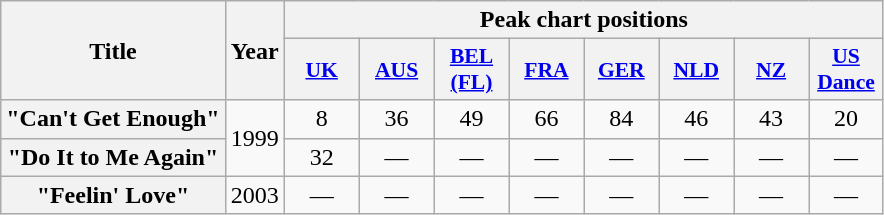<table class="wikitable plainrowheaders" style="text-align:center">
<tr>
<th scope="col" rowspan="2">Title</th>
<th scope="col" rowspan="2">Year</th>
<th scope="col" colspan="8">Peak chart positions</th>
</tr>
<tr>
<th scope="col" style="width:3em; font-size:90%"><a href='#'>UK</a><br></th>
<th scope="col" style="width:3em; font-size:90%"><a href='#'>AUS</a><br></th>
<th scope="col" style="width:3em; font-size:90%"><a href='#'>BEL<br>(FL)</a><br></th>
<th scope="col" style="width:3em; font-size:90%"><a href='#'>FRA</a><br></th>
<th scope="col" style="width:3em; font-size:90%"><a href='#'>GER</a><br></th>
<th scope="col" style="width:3em; font-size:90%"><a href='#'>NLD</a><br></th>
<th scope="col" style="width:3em; font-size:90%"><a href='#'>NZ</a><br></th>
<th scope="col" style="width:3em; font-size:90%"><a href='#'>US<br>Dance</a><br></th>
</tr>
<tr>
<th scope="row">"Can't Get Enough"</th>
<td rowspan="2">1999</td>
<td>8</td>
<td>36</td>
<td>49</td>
<td>66</td>
<td>84</td>
<td>46</td>
<td>43</td>
<td>20</td>
</tr>
<tr>
<th scope="row">"Do It to Me Again"</th>
<td>32</td>
<td>—</td>
<td>—</td>
<td>—</td>
<td>—</td>
<td>—</td>
<td>—</td>
<td>—</td>
</tr>
<tr>
<th scope="row">"Feelin' Love"<br></th>
<td>2003</td>
<td>—</td>
<td>—</td>
<td>—</td>
<td>—</td>
<td>—</td>
<td>—</td>
<td>—</td>
<td>—</td>
</tr>
</table>
